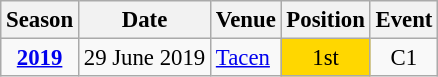<table class="wikitable" style="text-align:center; font-size:95%;">
<tr>
<th>Season</th>
<th>Date</th>
<th>Venue</th>
<th>Position</th>
<th>Event</th>
</tr>
<tr>
<td><strong><a href='#'>2019</a></strong></td>
<td align=right>29 June 2019</td>
<td align=left><a href='#'>Tacen</a></td>
<td bgcolor=gold>1st</td>
<td>C1</td>
</tr>
</table>
